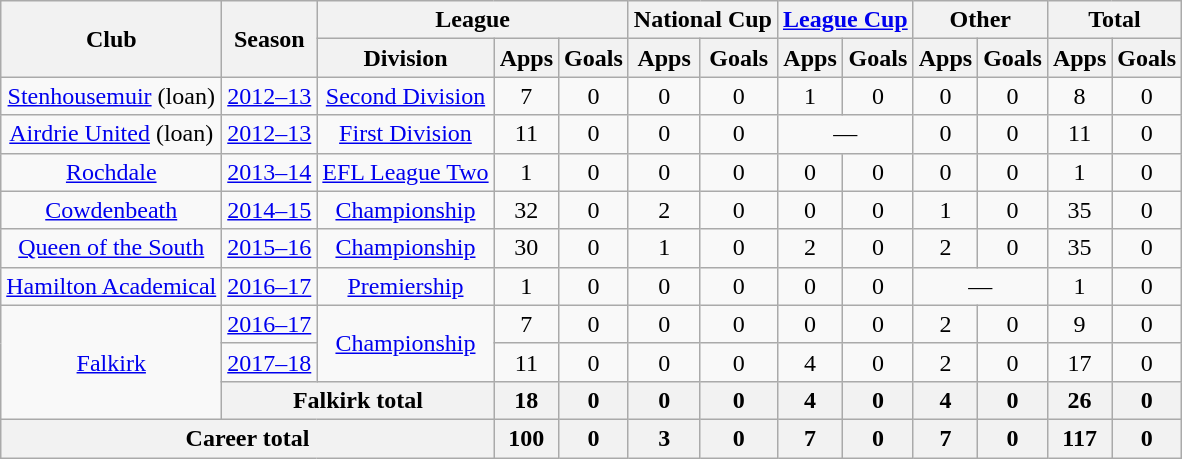<table class="wikitable" style="text-align:center">
<tr>
<th rowspan="2">Club</th>
<th rowspan="2">Season</th>
<th colspan="3">League</th>
<th colspan="2">National Cup</th>
<th colspan="2"><a href='#'>League Cup</a></th>
<th colspan="2">Other</th>
<th colspan="2">Total</th>
</tr>
<tr>
<th>Division</th>
<th>Apps</th>
<th>Goals</th>
<th>Apps</th>
<th>Goals</th>
<th>Apps</th>
<th>Goals</th>
<th>Apps</th>
<th>Goals</th>
<th>Apps</th>
<th>Goals</th>
</tr>
<tr>
<td><a href='#'>Stenhousemuir</a> (loan)</td>
<td><a href='#'>2012–13</a></td>
<td><a href='#'>Second Division</a></td>
<td>7</td>
<td>0</td>
<td>0</td>
<td>0</td>
<td>1</td>
<td>0</td>
<td>0</td>
<td>0</td>
<td>8</td>
<td>0</td>
</tr>
<tr>
<td><a href='#'>Airdrie United</a> (loan)</td>
<td><a href='#'>2012–13</a></td>
<td><a href='#'>First Division</a></td>
<td>11</td>
<td>0</td>
<td>0</td>
<td>0</td>
<td colspan="2">—</td>
<td>0</td>
<td>0</td>
<td>11</td>
<td>0</td>
</tr>
<tr>
<td><a href='#'>Rochdale</a></td>
<td><a href='#'>2013–14</a></td>
<td><a href='#'>EFL League Two</a></td>
<td>1</td>
<td>0</td>
<td>0</td>
<td>0</td>
<td>0</td>
<td>0</td>
<td>0</td>
<td>0</td>
<td>1</td>
<td>0</td>
</tr>
<tr>
<td><a href='#'>Cowdenbeath</a></td>
<td><a href='#'>2014–15</a></td>
<td><a href='#'>Championship</a></td>
<td>32</td>
<td>0</td>
<td>2</td>
<td>0</td>
<td>0</td>
<td>0</td>
<td>1</td>
<td>0</td>
<td>35</td>
<td>0</td>
</tr>
<tr>
<td><a href='#'>Queen of the South</a></td>
<td><a href='#'>2015–16</a></td>
<td><a href='#'>Championship</a></td>
<td>30</td>
<td>0</td>
<td>1</td>
<td>0</td>
<td>2</td>
<td>0</td>
<td>2</td>
<td>0</td>
<td>35</td>
<td>0</td>
</tr>
<tr>
<td><a href='#'>Hamilton Academical</a></td>
<td><a href='#'>2016–17</a></td>
<td><a href='#'>Premiership</a></td>
<td>1</td>
<td>0</td>
<td>0</td>
<td>0</td>
<td>0</td>
<td>0</td>
<td colspan="2">—</td>
<td>1</td>
<td>0</td>
</tr>
<tr>
<td rowspan="3"><a href='#'>Falkirk</a></td>
<td><a href='#'>2016–17</a></td>
<td rowspan="2"><a href='#'>Championship</a></td>
<td>7</td>
<td>0</td>
<td>0</td>
<td>0</td>
<td>0</td>
<td>0</td>
<td>2</td>
<td>0</td>
<td>9</td>
<td>0</td>
</tr>
<tr>
<td><a href='#'>2017–18</a></td>
<td>11</td>
<td>0</td>
<td>0</td>
<td>0</td>
<td>4</td>
<td>0</td>
<td>2</td>
<td>0</td>
<td>17</td>
<td>0</td>
</tr>
<tr>
<th colspan="2">Falkirk total</th>
<th>18</th>
<th>0</th>
<th>0</th>
<th>0</th>
<th>4</th>
<th>0</th>
<th>4</th>
<th>0</th>
<th>26</th>
<th>0</th>
</tr>
<tr>
<th colspan="3">Career total</th>
<th>100</th>
<th>0</th>
<th>3</th>
<th>0</th>
<th>7</th>
<th>0</th>
<th>7</th>
<th>0</th>
<th>117</th>
<th>0</th>
</tr>
</table>
